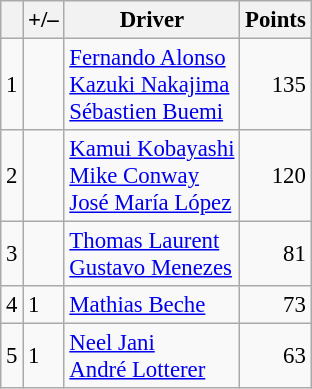<table class="wikitable" style="font-size: 95%;">
<tr>
<th scope="col"></th>
<th scope="col">+/–</th>
<th scope="col">Driver</th>
<th scope="col">Points</th>
</tr>
<tr>
<td align="center">1</td>
<td align="left"></td>
<td> <a href='#'>Fernando Alonso</a><br> <a href='#'>Kazuki Nakajima</a><br> <a href='#'>Sébastien Buemi</a></td>
<td align="right">135</td>
</tr>
<tr>
<td align="center">2</td>
<td align="left"></td>
<td> <a href='#'>Kamui Kobayashi</a><br> <a href='#'>Mike Conway</a><br> <a href='#'>José María López</a></td>
<td align="right">120</td>
</tr>
<tr>
<td align="center">3</td>
<td align="left"></td>
<td> <a href='#'>Thomas Laurent</a><br> <a href='#'>Gustavo Menezes</a></td>
<td align="right">81</td>
</tr>
<tr>
<td align="center">4</td>
<td align="left"> 1</td>
<td> <a href='#'>Mathias Beche</a></td>
<td align="right">73</td>
</tr>
<tr>
<td align="center">5</td>
<td align="left"> 1</td>
<td> <a href='#'>Neel Jani</a><br> <a href='#'>André Lotterer</a></td>
<td align="right">63</td>
</tr>
</table>
